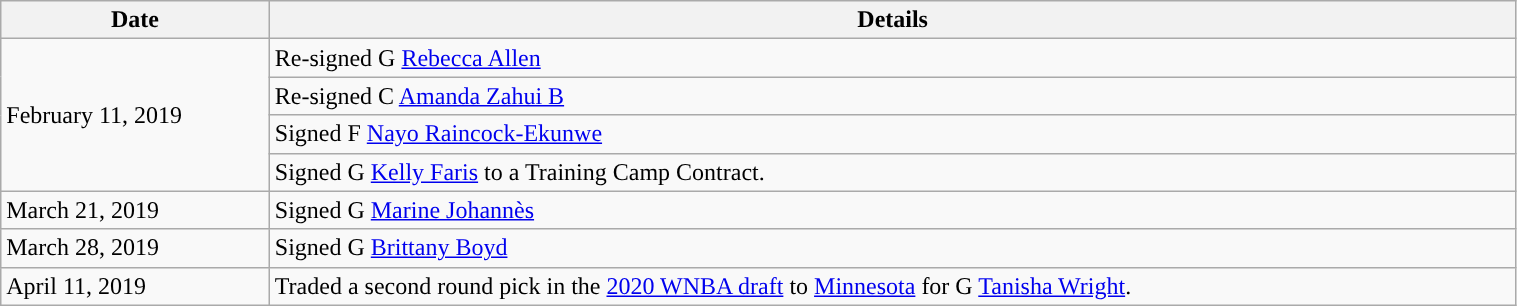<table class="wikitable" style="width:80%">
<tr>
<th>Date</th>
<th>Details</th>
</tr>
<tr>
<td rowspan=4>February 11, 2019</td>
<td>Re-signed G <a href='#'>Rebecca Allen</a></td>
</tr>
<tr>
<td>Re-signed C <a href='#'>Amanda Zahui B</a></td>
</tr>
<tr>
<td>Signed F <a href='#'>Nayo Raincock-Ekunwe</a></td>
</tr>
<tr>
<td>Signed G <a href='#'>Kelly Faris</a> to a Training Camp Contract.</td>
</tr>
<tr>
<td>March 21, 2019</td>
<td>Signed G <a href='#'>Marine Johannès</a></td>
</tr>
<tr>
<td>March 28, 2019</td>
<td>Signed G <a href='#'>Brittany Boyd</a></td>
</tr>
<tr>
<td>April 11, 2019</td>
<td>Traded a second round pick in the <a href='#'>2020 WNBA draft</a> to <a href='#'>Minnesota</a> for G <a href='#'>Tanisha Wright</a>.</td>
</tr>
</table>
